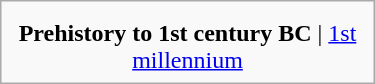<table class="infobox" width=250>
<tr>
<td></td>
</tr>
<tr style="background-color:#f3f3f3">
</tr>
<tr>
<td align="center"><strong>  Prehistory to 1st century BC</strong> | <a href='#'>1st millennium</a></td>
</tr>
</table>
